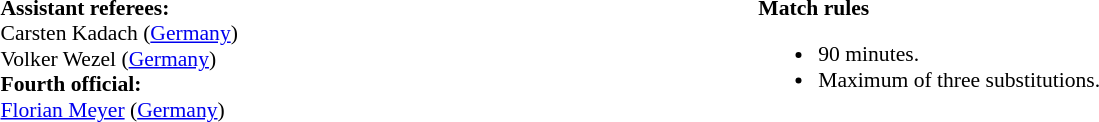<table style="width:100%; font-size:90%;">
<tr>
<td><br><strong>Assistant referees:</strong>
<br>Carsten Kadach (<a href='#'>Germany</a>)
<br>Volker Wezel (<a href='#'>Germany</a>)
<br><strong>Fourth official:</strong>
<br><a href='#'>Florian Meyer</a> (<a href='#'>Germany</a>)</td>
<td style="width:60%; vertical-align:top;"><br><strong>Match rules</strong><ul><li>90 minutes.</li><li>Maximum of three substitutions.</li></ul></td>
</tr>
</table>
